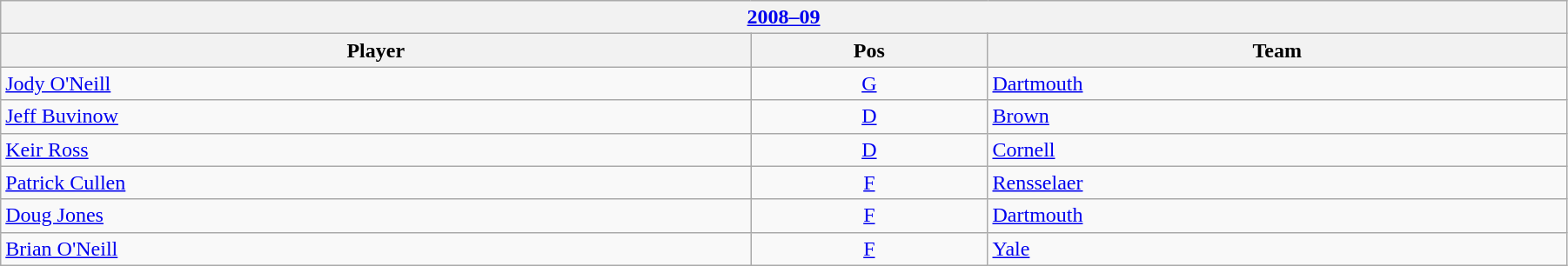<table class="wikitable" width=95%>
<tr>
<th colspan=3><a href='#'>2008–09</a></th>
</tr>
<tr>
<th>Player</th>
<th>Pos</th>
<th>Team</th>
</tr>
<tr>
<td><a href='#'>Jody O'Neill</a></td>
<td align=center><a href='#'>G</a></td>
<td><a href='#'>Dartmouth</a></td>
</tr>
<tr>
<td><a href='#'>Jeff Buvinow</a></td>
<td align=center><a href='#'>D</a></td>
<td><a href='#'>Brown</a></td>
</tr>
<tr>
<td><a href='#'>Keir Ross</a></td>
<td align=center><a href='#'>D</a></td>
<td><a href='#'>Cornell</a></td>
</tr>
<tr>
<td><a href='#'>Patrick Cullen</a></td>
<td align=center><a href='#'>F</a></td>
<td><a href='#'>Rensselaer</a></td>
</tr>
<tr>
<td><a href='#'>Doug Jones</a></td>
<td align=center><a href='#'>F</a></td>
<td><a href='#'>Dartmouth</a></td>
</tr>
<tr>
<td><a href='#'>Brian O'Neill</a></td>
<td align=center><a href='#'>F</a></td>
<td><a href='#'>Yale</a></td>
</tr>
</table>
